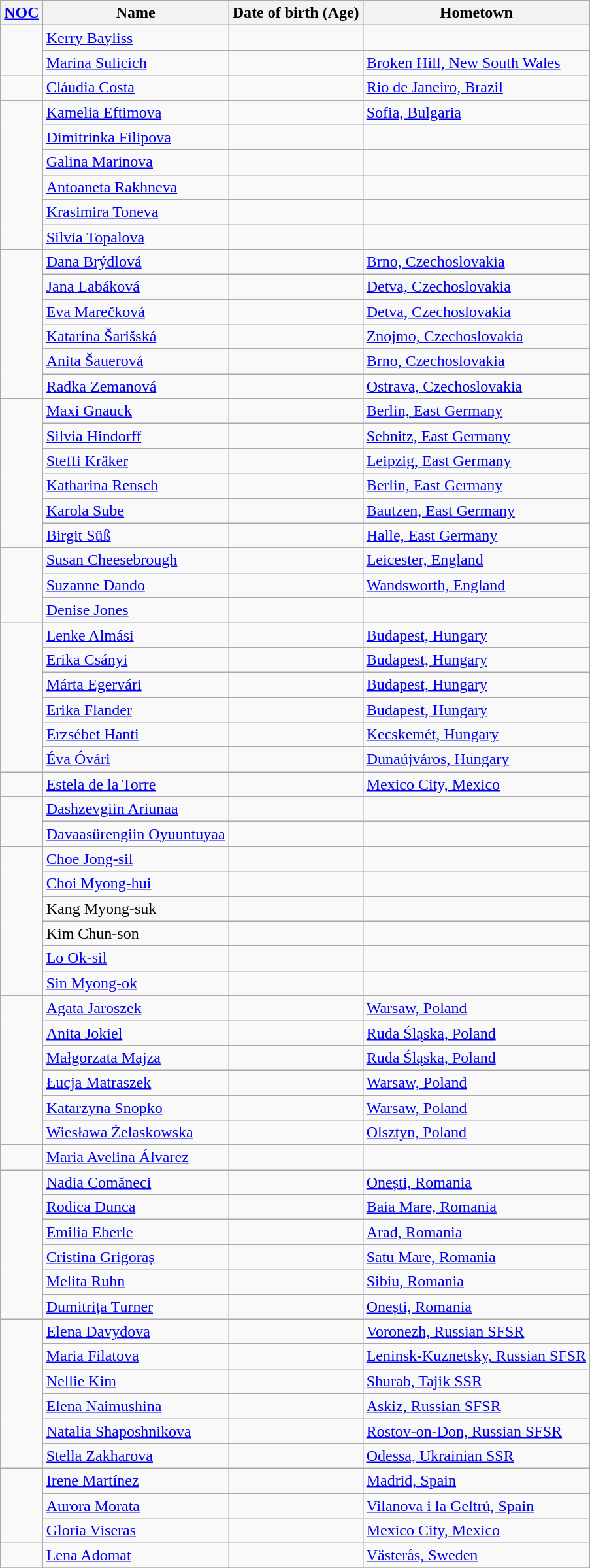<table class="wikitable sortable">
<tr>
<th><a href='#'>NOC</a></th>
<th>Name</th>
<th>Date of birth (Age)</th>
<th>Hometown</th>
</tr>
<tr>
<td rowspan="2"></td>
<td><a href='#'>Kerry Bayliss</a></td>
<td></td>
<td></td>
</tr>
<tr>
<td><a href='#'>Marina Sulicich</a></td>
<td></td>
<td><a href='#'>Broken Hill, New South Wales</a></td>
</tr>
<tr>
<td></td>
<td><a href='#'>Cláudia Costa</a></td>
<td></td>
<td><a href='#'>Rio de Janeiro, Brazil</a></td>
</tr>
<tr>
<td rowspan="6"></td>
<td><a href='#'>Kamelia Eftimova</a></td>
<td></td>
<td><a href='#'>Sofia, Bulgaria</a></td>
</tr>
<tr>
<td><a href='#'>Dimitrinka Filipova</a></td>
<td></td>
<td></td>
</tr>
<tr>
<td><a href='#'>Galina Marinova</a></td>
<td></td>
<td></td>
</tr>
<tr>
<td><a href='#'>Antoaneta Rakhneva</a></td>
<td></td>
<td></td>
</tr>
<tr>
<td><a href='#'>Krasimira Toneva</a></td>
<td></td>
<td></td>
</tr>
<tr>
<td><a href='#'>Silvia Topalova</a></td>
<td></td>
<td></td>
</tr>
<tr>
<td rowspan="6"></td>
<td><a href='#'>Dana Brýdlová</a></td>
<td></td>
<td><a href='#'>Brno, Czechoslovakia</a></td>
</tr>
<tr>
<td><a href='#'>Jana Labáková</a></td>
<td></td>
<td><a href='#'>Detva, Czechoslovakia</a></td>
</tr>
<tr>
<td><a href='#'>Eva Marečková</a></td>
<td></td>
<td><a href='#'>Detva, Czechoslovakia</a></td>
</tr>
<tr>
<td><a href='#'>Katarína Šarišská</a></td>
<td></td>
<td><a href='#'>Znojmo, Czechoslovakia</a></td>
</tr>
<tr>
<td><a href='#'>Anita Šauerová</a></td>
<td></td>
<td><a href='#'>Brno, Czechoslovakia</a></td>
</tr>
<tr>
<td><a href='#'>Radka Zemanová</a></td>
<td></td>
<td><a href='#'>Ostrava, Czechoslovakia</a></td>
</tr>
<tr>
<td rowspan="6"></td>
<td><a href='#'>Maxi Gnauck</a></td>
<td></td>
<td><a href='#'>Berlin, East Germany</a></td>
</tr>
<tr>
<td><a href='#'>Silvia Hindorff</a></td>
<td></td>
<td><a href='#'>Sebnitz, East Germany</a></td>
</tr>
<tr>
<td><a href='#'>Steffi Kräker</a></td>
<td></td>
<td><a href='#'>Leipzig, East Germany</a></td>
</tr>
<tr>
<td><a href='#'>Katharina Rensch</a></td>
<td></td>
<td><a href='#'>Berlin, East Germany</a></td>
</tr>
<tr>
<td><a href='#'>Karola Sube</a></td>
<td></td>
<td><a href='#'>Bautzen, East Germany</a></td>
</tr>
<tr>
<td><a href='#'>Birgit Süß</a></td>
<td></td>
<td><a href='#'>Halle, East Germany</a></td>
</tr>
<tr>
<td rowspan="3"></td>
<td><a href='#'>Susan Cheesebrough</a></td>
<td></td>
<td><a href='#'>Leicester, England</a></td>
</tr>
<tr>
<td><a href='#'>Suzanne Dando</a></td>
<td></td>
<td><a href='#'>Wandsworth, England</a></td>
</tr>
<tr>
<td><a href='#'>Denise Jones</a></td>
<td></td>
<td></td>
</tr>
<tr>
<td rowspan="6"></td>
<td><a href='#'>Lenke Almási</a></td>
<td></td>
<td><a href='#'>Budapest, Hungary</a></td>
</tr>
<tr>
<td><a href='#'>Erika Csányi</a></td>
<td></td>
<td><a href='#'>Budapest, Hungary</a></td>
</tr>
<tr>
<td><a href='#'>Márta Egervári</a></td>
<td></td>
<td><a href='#'>Budapest, Hungary</a></td>
</tr>
<tr>
<td><a href='#'>Erika Flander</a></td>
<td></td>
<td><a href='#'>Budapest, Hungary</a></td>
</tr>
<tr>
<td><a href='#'>Erzsébet Hanti</a></td>
<td></td>
<td><a href='#'>Kecskemét, Hungary</a></td>
</tr>
<tr>
<td><a href='#'>Éva Óvári</a></td>
<td></td>
<td><a href='#'>Dunaújváros, Hungary</a></td>
</tr>
<tr>
<td></td>
<td><a href='#'>Estela de la Torre</a></td>
<td></td>
<td><a href='#'>Mexico City, Mexico</a></td>
</tr>
<tr>
<td rowspan="2"></td>
<td><a href='#'>Dashzevgiin Ariunaa</a></td>
<td></td>
<td></td>
</tr>
<tr>
<td><a href='#'>Davaasürengiin Oyuuntuyaa</a></td>
<td></td>
<td></td>
</tr>
<tr>
<td rowspan="6"></td>
<td><a href='#'>Choe Jong-sil</a></td>
<td></td>
<td></td>
</tr>
<tr>
<td><a href='#'>Choi Myong-hui</a></td>
<td></td>
<td></td>
</tr>
<tr>
<td>Kang Myong-suk</td>
<td></td>
<td></td>
</tr>
<tr>
<td>Kim Chun-son</td>
<td></td>
<td></td>
</tr>
<tr>
<td><a href='#'>Lo Ok-sil</a></td>
<td></td>
<td></td>
</tr>
<tr>
<td><a href='#'>Sin Myong-ok</a></td>
<td></td>
<td></td>
</tr>
<tr>
<td rowspan="6"></td>
<td><a href='#'>Agata Jaroszek</a></td>
<td></td>
<td><a href='#'>Warsaw, Poland</a></td>
</tr>
<tr>
<td><a href='#'>Anita Jokiel</a></td>
<td></td>
<td><a href='#'>Ruda Śląska, Poland</a></td>
</tr>
<tr>
<td><a href='#'>Małgorzata Majza</a></td>
<td></td>
<td><a href='#'>Ruda Śląska, Poland</a></td>
</tr>
<tr>
<td><a href='#'>Łucja Matraszek</a></td>
<td></td>
<td><a href='#'>Warsaw, Poland</a></td>
</tr>
<tr>
<td><a href='#'>Katarzyna Snopko</a></td>
<td></td>
<td><a href='#'>Warsaw, Poland</a></td>
</tr>
<tr>
<td><a href='#'>Wiesława Żelaskowska</a></td>
<td></td>
<td><a href='#'>Olsztyn, Poland</a></td>
</tr>
<tr>
<td></td>
<td><a href='#'>Maria Avelina Álvarez</a></td>
<td></td>
<td></td>
</tr>
<tr>
<td rowspan="6"></td>
<td><a href='#'>Nadia Comăneci</a></td>
<td></td>
<td><a href='#'>Onești, Romania</a></td>
</tr>
<tr>
<td><a href='#'>Rodica Dunca</a></td>
<td></td>
<td><a href='#'>Baia Mare, Romania</a></td>
</tr>
<tr>
<td><a href='#'>Emilia Eberle</a></td>
<td></td>
<td><a href='#'>Arad, Romania</a></td>
</tr>
<tr>
<td><a href='#'>Cristina Grigoraș</a></td>
<td></td>
<td><a href='#'>Satu Mare, Romania</a></td>
</tr>
<tr>
<td><a href='#'>Melita Ruhn</a></td>
<td></td>
<td><a href='#'>Sibiu, Romania</a></td>
</tr>
<tr>
<td><a href='#'>Dumitrița Turner</a></td>
<td></td>
<td><a href='#'>Onești, Romania</a></td>
</tr>
<tr>
<td rowspan="6"></td>
<td><a href='#'>Elena Davydova</a></td>
<td></td>
<td><a href='#'>Voronezh, Russian SFSR</a></td>
</tr>
<tr>
<td><a href='#'>Maria Filatova</a></td>
<td></td>
<td><a href='#'>Leninsk-Kuznetsky, Russian SFSR</a></td>
</tr>
<tr>
<td><a href='#'>Nellie Kim</a></td>
<td></td>
<td><a href='#'>Shurab, Tajik SSR</a></td>
</tr>
<tr>
<td><a href='#'>Elena Naimushina</a></td>
<td></td>
<td><a href='#'>Askiz, Russian SFSR</a></td>
</tr>
<tr>
<td><a href='#'>Natalia Shaposhnikova</a></td>
<td></td>
<td><a href='#'>Rostov-on-Don, Russian SFSR</a></td>
</tr>
<tr>
<td><a href='#'>Stella Zakharova</a></td>
<td></td>
<td><a href='#'>Odessa, Ukrainian SSR</a></td>
</tr>
<tr>
<td rowspan="3"></td>
<td><a href='#'>Irene Martínez</a></td>
<td></td>
<td><a href='#'>Madrid, Spain</a></td>
</tr>
<tr>
<td><a href='#'>Aurora Morata</a></td>
<td></td>
<td><a href='#'>Vilanova i la Geltrú, Spain</a></td>
</tr>
<tr>
<td><a href='#'>Gloria Viseras</a></td>
<td></td>
<td><a href='#'>Mexico City, Mexico</a></td>
</tr>
<tr>
<td></td>
<td><a href='#'>Lena Adomat</a></td>
<td></td>
<td><a href='#'>Västerås, Sweden</a></td>
</tr>
<tr>
</tr>
</table>
